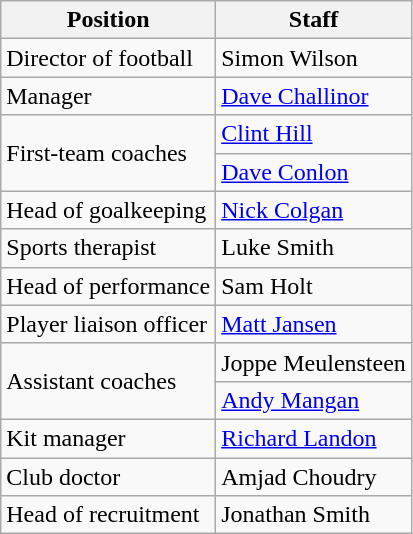<table class="wikitable">
<tr>
<th>Position</th>
<th>Staff</th>
</tr>
<tr>
<td>Director of football</td>
<td> Simon Wilson</td>
</tr>
<tr>
<td>Manager</td>
<td> <a href='#'>Dave Challinor</a></td>
</tr>
<tr>
<td rowspan="2">First-team coaches</td>
<td> <a href='#'>Clint Hill</a></td>
</tr>
<tr>
<td> <a href='#'>Dave Conlon</a></td>
</tr>
<tr>
<td>Head of goalkeeping</td>
<td> <a href='#'>Nick Colgan</a></td>
</tr>
<tr>
<td>Sports therapist</td>
<td> Luke Smith</td>
</tr>
<tr>
<td>Head of performance</td>
<td> Sam Holt</td>
</tr>
<tr>
<td>Player liaison officer</td>
<td> <a href='#'>Matt Jansen</a></td>
</tr>
<tr>
<td rowspan="2">Assistant coaches</td>
<td> Joppe Meulensteen</td>
</tr>
<tr>
<td> <a href='#'>Andy Mangan</a></td>
</tr>
<tr>
<td>Kit manager</td>
<td> <a href='#'>Richard Landon</a></td>
</tr>
<tr>
<td>Club doctor</td>
<td> Amjad Choudry</td>
</tr>
<tr>
<td>Head of recruitment</td>
<td> Jonathan Smith</td>
</tr>
</table>
